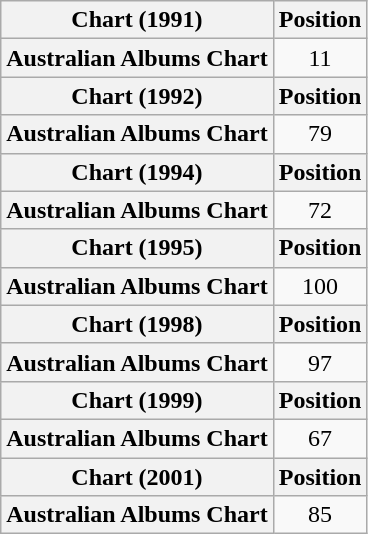<table class="wikitable sortable plainrowheaders" style="text-align:center">
<tr>
<th scope="col">Chart (1991)</th>
<th scope="col">Position</th>
</tr>
<tr>
<th scope="row">Australian Albums Chart</th>
<td>11</td>
</tr>
<tr>
<th scope="col">Chart (1992)</th>
<th scope="col">Position</th>
</tr>
<tr>
<th scope="row">Australian Albums Chart</th>
<td>79</td>
</tr>
<tr>
<th scope="col">Chart (1994)</th>
<th scope="col">Position</th>
</tr>
<tr>
<th scope="row">Australian Albums Chart</th>
<td>72</td>
</tr>
<tr>
<th scope="col">Chart (1995)</th>
<th scope="col">Position</th>
</tr>
<tr>
<th scope="row">Australian Albums Chart</th>
<td>100</td>
</tr>
<tr>
<th scope="col">Chart (1998)</th>
<th scope="col">Position</th>
</tr>
<tr>
<th scope="row">Australian Albums Chart</th>
<td>97</td>
</tr>
<tr>
<th scope="col">Chart (1999)</th>
<th scope="col">Position</th>
</tr>
<tr>
<th scope="row">Australian Albums Chart</th>
<td>67</td>
</tr>
<tr>
<th scope="col">Chart (2001)</th>
<th scope="col">Position</th>
</tr>
<tr>
<th scope="row">Australian Albums Chart</th>
<td>85</td>
</tr>
</table>
